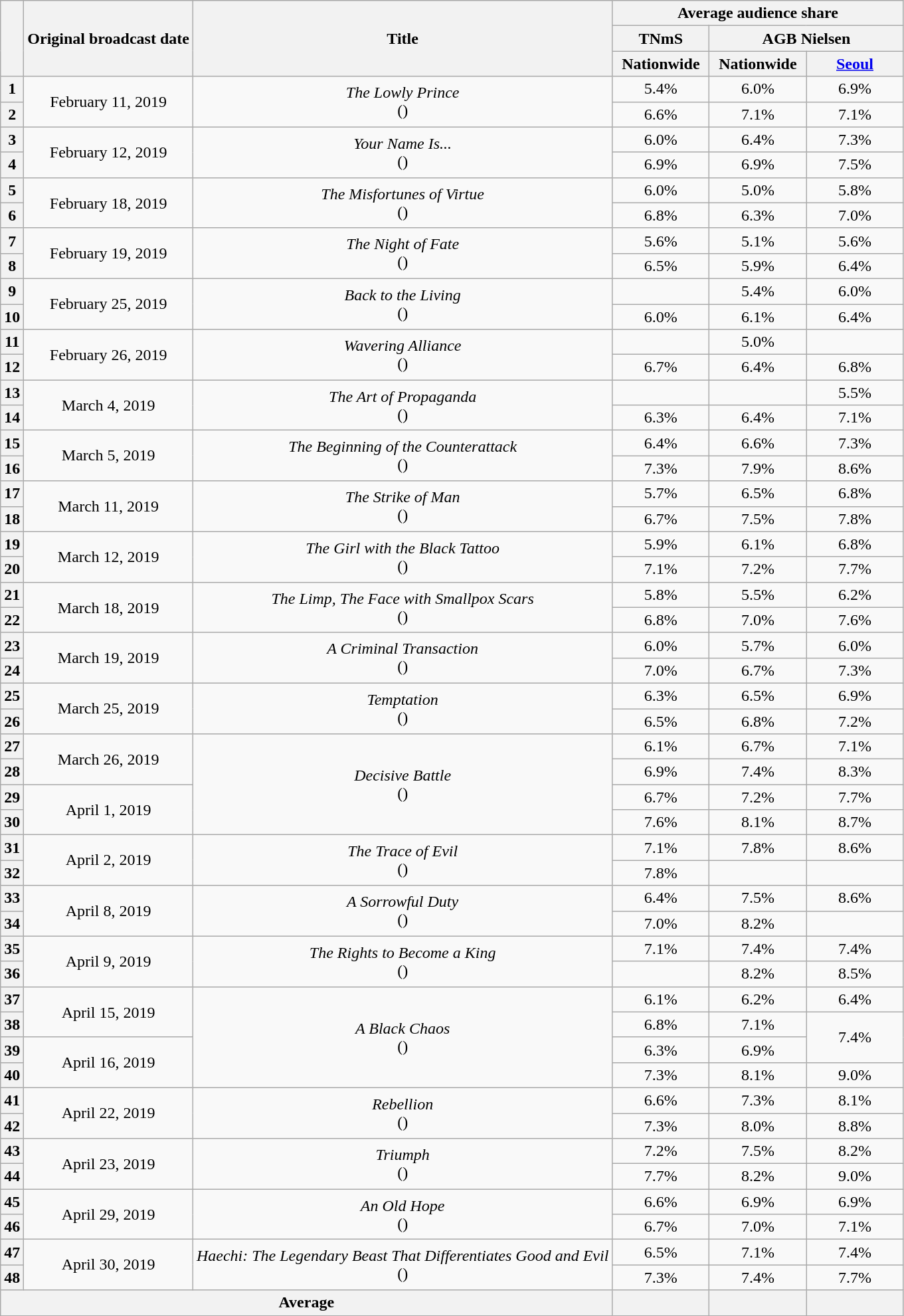<table class="wikitable" style="text-align:center">
<tr>
<th rowspan="3"></th>
<th rowspan="3">Original broadcast date</th>
<th rowspan="3">Title</th>
<th colspan="3">Average audience share</th>
</tr>
<tr>
<th colspan="1">TNmS</th>
<th colspan="2">AGB Nielsen</th>
</tr>
<tr>
<th width="90">Nationwide</th>
<th width="90">Nationwide</th>
<th width="90"><a href='#'>Seoul</a></th>
</tr>
<tr>
<th>1</th>
<td rowspan="2">February 11, 2019</td>
<td rowspan="2"><em>The Lowly Prince</em><br>()</td>
<td>5.4%</td>
<td>6.0% </td>
<td>6.9% </td>
</tr>
<tr>
<th>2</th>
<td>6.6%</td>
<td>7.1% </td>
<td>7.1% </td>
</tr>
<tr>
<th>3</th>
<td rowspan="2">February 12, 2019</td>
<td rowspan="2"><em>Your Name Is...</em><br>()</td>
<td>6.0%</td>
<td>6.4% </td>
<td>7.3% </td>
</tr>
<tr>
<th>4</th>
<td>6.9%</td>
<td>6.9% </td>
<td>7.5% </td>
</tr>
<tr>
<th>5</th>
<td rowspan="2">February 18, 2019</td>
<td rowspan="2"><em>The Misfortunes of Virtue</em><br>()</td>
<td>6.0%</td>
<td>5.0% </td>
<td>5.8% </td>
</tr>
<tr>
<th>6</th>
<td>6.8%</td>
<td>6.3% </td>
<td>7.0% </td>
</tr>
<tr>
<th>7</th>
<td rowspan="2">February 19, 2019</td>
<td rowspan="2"><em>The Night of Fate</em><br>()</td>
<td>5.6%</td>
<td>5.1% </td>
<td>5.6% </td>
</tr>
<tr>
<th>8</th>
<td>6.5%</td>
<td>5.9% </td>
<td>6.4% </td>
</tr>
<tr>
<th>9</th>
<td rowspan="2">February 25, 2019</td>
<td rowspan="2"><em>Back to the Living</em><br>()</td>
<td></td>
<td>5.4% </td>
<td>6.0% </td>
</tr>
<tr>
<th>10</th>
<td>6.0%</td>
<td>6.1% </td>
<td>6.4% </td>
</tr>
<tr>
<th>11</th>
<td rowspan="2">February 26, 2019</td>
<td rowspan="2"><em>Wavering Alliance</em><br>()</td>
<td></td>
<td>5.0% </td>
<td> </td>
</tr>
<tr>
<th>12</th>
<td>6.7%</td>
<td>6.4% </td>
<td>6.8% </td>
</tr>
<tr>
<th>13</th>
<td rowspan="2">March 4, 2019</td>
<td rowspan="2"><em>The Art of Propaganda</em><br>()</td>
<td></td>
<td> </td>
<td>5.5% </td>
</tr>
<tr>
<th>14</th>
<td>6.3%</td>
<td>6.4% </td>
<td>7.1% </td>
</tr>
<tr>
<th>15</th>
<td rowspan="2">March 5, 2019</td>
<td rowspan="2"><em>The Beginning of the Counterattack</em><br>()</td>
<td>6.4%</td>
<td>6.6% </td>
<td>7.3% </td>
</tr>
<tr>
<th>16</th>
<td>7.3%</td>
<td>7.9% </td>
<td>8.6% </td>
</tr>
<tr>
<th>17</th>
<td rowspan="2">March 11, 2019</td>
<td rowspan="2"><em>The Strike of Man</em><br>()</td>
<td>5.7%</td>
<td>6.5% </td>
<td>6.8% </td>
</tr>
<tr>
<th>18</th>
<td>6.7%</td>
<td>7.5% </td>
<td>7.8% </td>
</tr>
<tr>
<th>19</th>
<td rowspan="2">March 12, 2019</td>
<td rowspan="2"><em>The Girl with the Black Tattoo</em><br>()</td>
<td>5.9%</td>
<td>6.1% </td>
<td>6.8% </td>
</tr>
<tr>
<th>20</th>
<td>7.1%</td>
<td>7.2% </td>
<td>7.7% </td>
</tr>
<tr>
<th>21</th>
<td rowspan="2">March 18, 2019</td>
<td rowspan="2"><em>The Limp, The Face with Smallpox Scars</em><br>()</td>
<td>5.8%</td>
<td>5.5% </td>
<td>6.2% </td>
</tr>
<tr>
<th>22</th>
<td>6.8%</td>
<td>7.0% </td>
<td>7.6% </td>
</tr>
<tr>
<th>23</th>
<td rowspan="2">March 19, 2019</td>
<td rowspan="2"><em>A Criminal Transaction</em><br>()</td>
<td>6.0%</td>
<td>5.7% </td>
<td>6.0% </td>
</tr>
<tr>
<th>24</th>
<td>7.0%</td>
<td>6.7% </td>
<td>7.3% </td>
</tr>
<tr>
<th>25</th>
<td rowspan="2">March 25, 2019</td>
<td rowspan="2"><em>Temptation</em><br>()</td>
<td>6.3%</td>
<td>6.5% </td>
<td>6.9% </td>
</tr>
<tr>
<th>26</th>
<td>6.5%</td>
<td>6.8% </td>
<td>7.2% </td>
</tr>
<tr>
<th>27</th>
<td rowspan="2">March 26, 2019</td>
<td rowspan="4"><em>Decisive Battle</em><br>()</td>
<td>6.1%</td>
<td>6.7% </td>
<td>7.1% </td>
</tr>
<tr>
<th>28</th>
<td>6.9%</td>
<td>7.4% </td>
<td>8.3% </td>
</tr>
<tr>
<th>29</th>
<td rowspan="2">April 1, 2019</td>
<td>6.7%</td>
<td>7.2% </td>
<td>7.7% </td>
</tr>
<tr>
<th>30</th>
<td>7.6%</td>
<td>8.1% </td>
<td>8.7% </td>
</tr>
<tr>
<th>31</th>
<td rowspan="2">April 2, 2019</td>
<td rowspan="2"><em>The Trace of Evil</em><br>()</td>
<td>7.1%</td>
<td>7.8% </td>
<td>8.6% </td>
</tr>
<tr>
<th>32</th>
<td>7.8%</td>
<td> </td>
<td> </td>
</tr>
<tr>
<th>33</th>
<td rowspan="2">April 8, 2019</td>
<td rowspan="2"><em>A Sorrowful Duty</em><br>()</td>
<td>6.4%</td>
<td>7.5% </td>
<td>8.6% </td>
</tr>
<tr>
<th>34</th>
<td>7.0%</td>
<td>8.2% </td>
<td> </td>
</tr>
<tr>
<th>35</th>
<td rowspan="2">April 9, 2019</td>
<td rowspan="2"><em>The Rights to Become a King</em><br>()</td>
<td>7.1%</td>
<td>7.4% </td>
<td>7.4% </td>
</tr>
<tr>
<th>36</th>
<td></td>
<td>8.2% </td>
<td>8.5% </td>
</tr>
<tr>
<th>37</th>
<td rowspan="2">April 15, 2019</td>
<td rowspan="4"><em>A Black Chaos</em><br>()</td>
<td>6.1%</td>
<td>6.2% </td>
<td>6.4% </td>
</tr>
<tr>
<th>38</th>
<td>6.8%</td>
<td>7.1% </td>
<td rowspan="2">7.4% </td>
</tr>
<tr>
<th>39</th>
<td rowspan="2">April 16, 2019</td>
<td>6.3%</td>
<td>6.9% </td>
</tr>
<tr>
<th>40</th>
<td>7.3%</td>
<td>8.1% </td>
<td>9.0% </td>
</tr>
<tr>
<th>41</th>
<td rowspan="2">April 22, 2019</td>
<td rowspan="2"><em>Rebellion</em><br>()</td>
<td>6.6%</td>
<td>7.3% </td>
<td>8.1% </td>
</tr>
<tr>
<th>42</th>
<td>7.3%</td>
<td>8.0% </td>
<td>8.8% </td>
</tr>
<tr>
<th>43</th>
<td rowspan="2">April 23, 2019</td>
<td rowspan="2"><em>Triumph</em><br>()</td>
<td>7.2%</td>
<td>7.5% </td>
<td>8.2% </td>
</tr>
<tr>
<th>44</th>
<td>7.7%</td>
<td>8.2% </td>
<td>9.0% </td>
</tr>
<tr>
<th>45</th>
<td rowspan="2">April 29, 2019</td>
<td rowspan="2"><em>An Old Hope</em><br>()</td>
<td>6.6%</td>
<td>6.9% </td>
<td>6.9% </td>
</tr>
<tr>
<th>46</th>
<td>6.7%</td>
<td>7.0% </td>
<td>7.1% </td>
</tr>
<tr>
<th>47</th>
<td rowspan="2">April 30, 2019</td>
<td rowspan="2"><em>Haechi: The Legendary Beast That Differentiates Good and Evil</em><br>()</td>
<td>6.5%</td>
<td>7.1% </td>
<td>7.4% </td>
</tr>
<tr>
<th>48</th>
<td>7.3%</td>
<td>7.4% </td>
<td>7.7% </td>
</tr>
<tr>
<th colspan="3">Average</th>
<th></th>
<th></th>
<th></th>
</tr>
</table>
